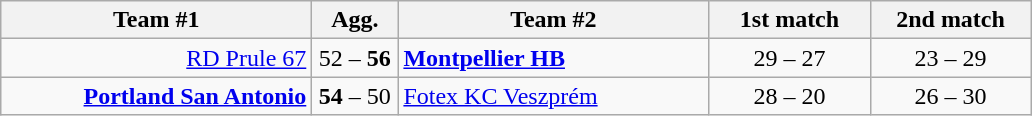<table class=wikitable style="text-align:center">
<tr>
<th width=200>Team #1</th>
<th width=50>Agg.</th>
<th width=200>Team #2</th>
<th width=100>1st match</th>
<th width=100>2nd match</th>
</tr>
<tr>
<td align=right><a href='#'>RD Prule 67</a></td>
<td>52 – <strong>56</strong></td>
<td align=left><strong><a href='#'>Montpellier HB</a></strong></td>
<td>29 – 27</td>
<td>23 – 29</td>
</tr>
<tr>
<td align=right><strong><a href='#'>Portland San Antonio</a></strong></td>
<td><strong>54</strong> – 50</td>
<td align=left><a href='#'>Fotex KC Veszprém</a></td>
<td>28 – 20</td>
<td>26 – 30</td>
</tr>
</table>
